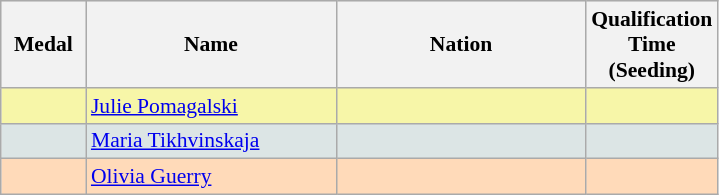<table class=wikitable style="border:1px solid #AAAAAA;font-size:90%">
<tr bgcolor="#E4E4E4">
<th width=50>Medal</th>
<th width=160>Name</th>
<th width=160>Nation</th>
<th width=80>Qualification Time (Seeding)</th>
</tr>
<tr bgcolor="#F7F6A8">
<td align="center"></td>
<td><a href='#'>Julie Pomagalski</a></td>
<td></td>
<td align="center"></td>
</tr>
<tr bgcolor="#DCE5E5">
<td align="center"></td>
<td><a href='#'>Maria Tikhvinskaja</a></td>
<td></td>
<td align="center"></td>
</tr>
<tr bgcolor="#FFDAB9">
<td align="center"></td>
<td><a href='#'>Olivia Guerry</a></td>
<td></td>
<td align="center"></td>
</tr>
</table>
